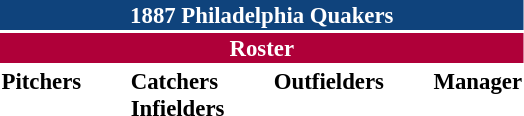<table class="toccolours" style="font-size: 95%;">
<tr>
<th colspan="10" style="background-color: #0f437c; color: white; text-align: center;">1887 Philadelphia Quakers</th>
</tr>
<tr>
<td colspan="10" style="background-color: #af0039; color: white; text-align: center;"><strong>Roster</strong></td>
</tr>
<tr>
<td valign="top"><strong>Pitchers</strong><br>


</td>
<td width="25px"></td>
<td valign="top"><strong>Catchers</strong><br>



<strong>Infielders</strong>




</td>
<td width="25px"></td>
<td valign="top"><strong>Outfielders</strong><br>





</td>
<td width="25px"></td>
<td valign="top"><strong>Manager</strong><br></td>
</tr>
</table>
